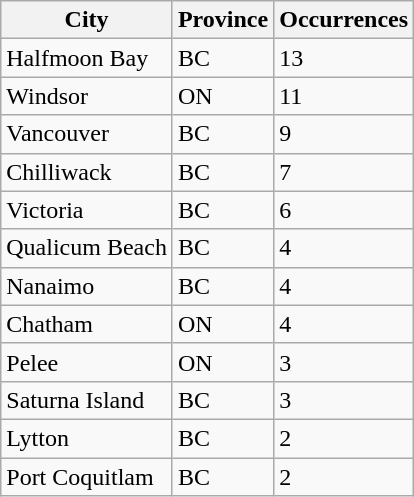<table class="wikitable sortable">
<tr>
<th>City</th>
<th>Province</th>
<th>Occurrences</th>
</tr>
<tr>
<td>Halfmoon Bay</td>
<td>BC</td>
<td>13</td>
</tr>
<tr>
<td>Windsor</td>
<td>ON</td>
<td>11</td>
</tr>
<tr>
<td>Vancouver</td>
<td>BC</td>
<td>9</td>
</tr>
<tr>
<td>Chilliwack</td>
<td>BC</td>
<td>7</td>
</tr>
<tr>
<td>Victoria</td>
<td>BC</td>
<td>6</td>
</tr>
<tr>
<td>Qualicum Beach</td>
<td>BC</td>
<td>4</td>
</tr>
<tr>
<td>Nanaimo</td>
<td>BC</td>
<td>4</td>
</tr>
<tr>
<td>Chatham</td>
<td>ON</td>
<td>4</td>
</tr>
<tr>
<td>Pelee</td>
<td>ON</td>
<td>3</td>
</tr>
<tr>
<td>Saturna Island</td>
<td>BC</td>
<td>3</td>
</tr>
<tr>
<td>Lytton</td>
<td>BC</td>
<td>2</td>
</tr>
<tr>
<td>Port Coquitlam</td>
<td>BC</td>
<td>2</td>
</tr>
</table>
